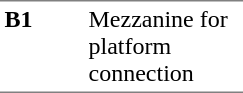<table border=0 cellspacing=0 cellpadding=3>
<tr>
<td style="border-bottom:solid 1px gray;border-top:solid 1px gray;" width=50 valign=top><strong>B1</strong></td>
<td style="border-top:solid 1px gray;border-bottom:solid 1px gray;" width=100 valign=top>Mezzanine for platform connection</td>
</tr>
</table>
